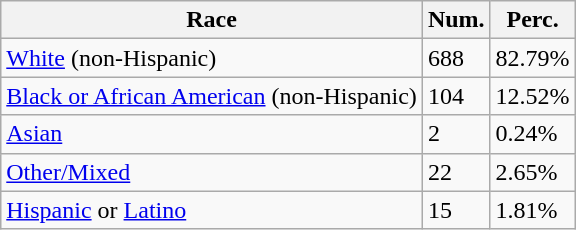<table class="wikitable">
<tr>
<th>Race</th>
<th>Num.</th>
<th>Perc.</th>
</tr>
<tr>
<td><a href='#'>White</a> (non-Hispanic)</td>
<td>688</td>
<td>82.79%</td>
</tr>
<tr>
<td><a href='#'>Black or African American</a> (non-Hispanic)</td>
<td>104</td>
<td>12.52%</td>
</tr>
<tr>
<td><a href='#'>Asian</a></td>
<td>2</td>
<td>0.24%</td>
</tr>
<tr>
<td><a href='#'>Other/Mixed</a></td>
<td>22</td>
<td>2.65%</td>
</tr>
<tr>
<td><a href='#'>Hispanic</a> or <a href='#'>Latino</a></td>
<td>15</td>
<td>1.81%</td>
</tr>
</table>
